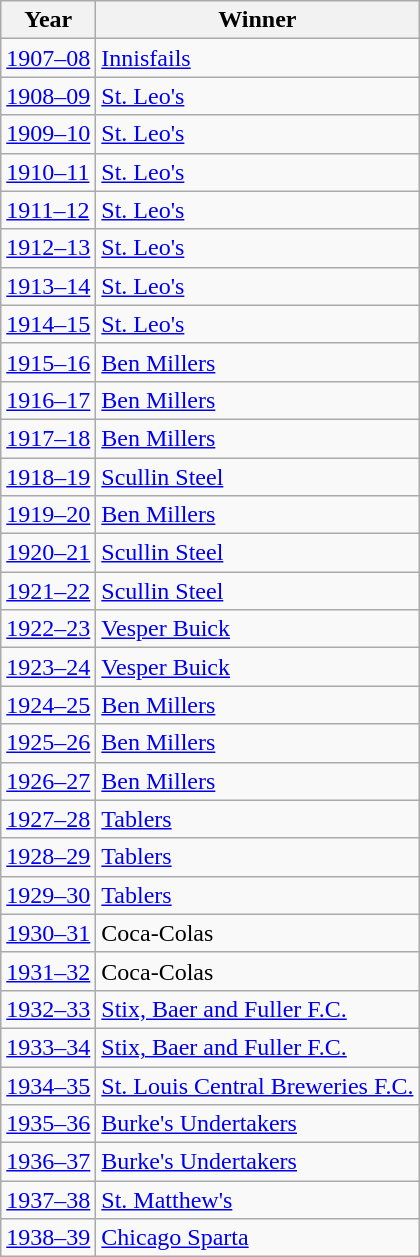<table class="wikitable">
<tr>
<th>Year</th>
<th>Winner</th>
</tr>
<tr>
<td><a href='#'>1907–08</a></td>
<td><a href='#'>Innisfails</a></td>
</tr>
<tr>
<td><a href='#'>1908–09</a></td>
<td><a href='#'>St. Leo's</a></td>
</tr>
<tr>
<td><a href='#'>1909–10</a></td>
<td><a href='#'>St. Leo's</a></td>
</tr>
<tr>
<td><a href='#'>1910–11</a></td>
<td><a href='#'>St. Leo's</a></td>
</tr>
<tr>
<td><a href='#'>1911–12</a></td>
<td><a href='#'>St. Leo's</a></td>
</tr>
<tr>
<td><a href='#'>1912–13</a></td>
<td><a href='#'>St. Leo's</a></td>
</tr>
<tr>
<td><a href='#'>1913–14</a></td>
<td><a href='#'>St. Leo's</a></td>
</tr>
<tr>
<td><a href='#'>1914–15</a></td>
<td><a href='#'>St. Leo's</a></td>
</tr>
<tr>
<td><a href='#'>1915–16</a></td>
<td><a href='#'>Ben Millers</a></td>
</tr>
<tr>
<td><a href='#'>1916–17</a></td>
<td><a href='#'>Ben Millers</a></td>
</tr>
<tr>
<td><a href='#'>1917–18</a></td>
<td><a href='#'>Ben Millers</a></td>
</tr>
<tr>
<td><a href='#'>1918–19</a></td>
<td><a href='#'>Scullin Steel</a></td>
</tr>
<tr>
<td><a href='#'>1919–20</a></td>
<td><a href='#'>Ben Millers</a></td>
</tr>
<tr>
<td><a href='#'>1920–21</a></td>
<td><a href='#'>Scullin Steel</a></td>
</tr>
<tr>
<td><a href='#'>1921–22</a></td>
<td><a href='#'>Scullin Steel</a></td>
</tr>
<tr>
<td><a href='#'>1922–23</a></td>
<td><a href='#'>Vesper Buick</a></td>
</tr>
<tr>
<td><a href='#'>1923–24</a></td>
<td><a href='#'>Vesper Buick</a></td>
</tr>
<tr>
<td><a href='#'>1924–25</a></td>
<td><a href='#'>Ben Millers</a></td>
</tr>
<tr>
<td><a href='#'>1925–26</a></td>
<td><a href='#'>Ben Millers</a></td>
</tr>
<tr>
<td><a href='#'>1926–27</a></td>
<td><a href='#'>Ben Millers</a></td>
</tr>
<tr>
<td><a href='#'>1927–28</a></td>
<td><a href='#'>Tablers</a></td>
</tr>
<tr>
<td><a href='#'>1928–29</a></td>
<td><a href='#'>Tablers</a></td>
</tr>
<tr>
<td><a href='#'>1929–30</a></td>
<td><a href='#'>Tablers</a></td>
</tr>
<tr>
<td><a href='#'>1930–31</a></td>
<td>Coca-Colas</td>
</tr>
<tr>
<td><a href='#'>1931–32</a></td>
<td>Coca-Colas</td>
</tr>
<tr>
<td><a href='#'>1932–33</a></td>
<td><a href='#'>Stix, Baer and Fuller F.C.</a></td>
</tr>
<tr>
<td><a href='#'>1933–34</a></td>
<td><a href='#'>Stix, Baer and Fuller F.C.</a></td>
</tr>
<tr>
<td><a href='#'>1934–35</a></td>
<td><a href='#'>St. Louis Central Breweries F.C.</a></td>
</tr>
<tr>
<td><a href='#'>1935–36</a></td>
<td><a href='#'>Burke's Undertakers</a></td>
</tr>
<tr>
<td><a href='#'>1936–37</a></td>
<td><a href='#'>Burke's Undertakers</a></td>
</tr>
<tr>
<td><a href='#'>1937–38</a></td>
<td><a href='#'>St. Matthew's</a></td>
</tr>
<tr>
<td><a href='#'>1938–39</a></td>
<td><a href='#'>Chicago Sparta</a></td>
</tr>
</table>
